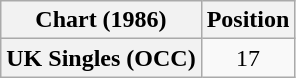<table class="wikitable plainrowheaders" style="text-align:center">
<tr>
<th scope="col">Chart (1986)</th>
<th scope="col">Position</th>
</tr>
<tr>
<th scope="row">UK Singles (OCC)</th>
<td>17</td>
</tr>
</table>
